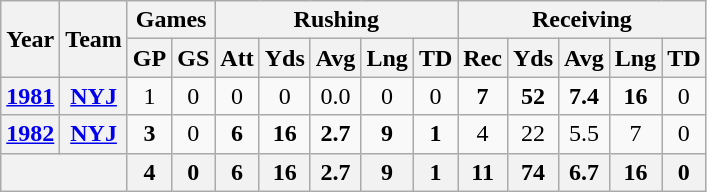<table class="wikitable" style="text-align:center;">
<tr>
<th rowspan="2">Year</th>
<th rowspan="2">Team</th>
<th colspan="2">Games</th>
<th colspan="5">Rushing</th>
<th colspan="5">Receiving</th>
</tr>
<tr>
<th>GP</th>
<th>GS</th>
<th>Att</th>
<th>Yds</th>
<th>Avg</th>
<th>Lng</th>
<th>TD</th>
<th>Rec</th>
<th>Yds</th>
<th>Avg</th>
<th>Lng</th>
<th>TD</th>
</tr>
<tr>
<th><a href='#'>1981</a></th>
<th><a href='#'>NYJ</a></th>
<td>1</td>
<td>0</td>
<td>0</td>
<td>0</td>
<td>0.0</td>
<td>0</td>
<td>0</td>
<td><strong>7</strong></td>
<td><strong>52</strong></td>
<td><strong>7.4</strong></td>
<td><strong>16</strong></td>
<td>0</td>
</tr>
<tr>
<th><a href='#'>1982</a></th>
<th><a href='#'>NYJ</a></th>
<td><strong>3</strong></td>
<td>0</td>
<td><strong>6</strong></td>
<td><strong>16</strong></td>
<td><strong>2.7</strong></td>
<td><strong>9</strong></td>
<td><strong>1</strong></td>
<td>4</td>
<td>22</td>
<td>5.5</td>
<td>7</td>
<td>0</td>
</tr>
<tr>
<th colspan="2"></th>
<th>4</th>
<th>0</th>
<th>6</th>
<th>16</th>
<th>2.7</th>
<th>9</th>
<th>1</th>
<th>11</th>
<th>74</th>
<th>6.7</th>
<th>16</th>
<th>0</th>
</tr>
</table>
